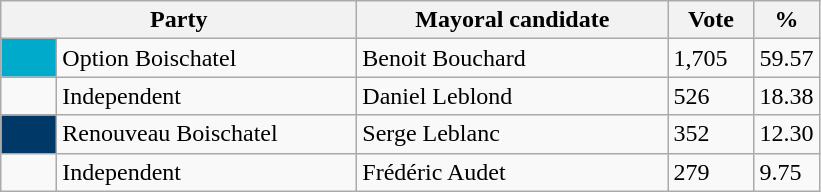<table class="wikitable">
<tr>
<th bgcolor="#DDDDFF" width="230px" colspan="2">Party</th>
<th bgcolor="#DDDDFF" width="200px">Mayoral candidate</th>
<th bgcolor="#DDDDFF" width="50px">Vote</th>
<th bgcolor="#DDDDFF" width="30px">%</th>
</tr>
<tr>
<td bgcolor=#00AACB width="30px"> </td>
<td>Option Boischatel</td>
<td>Benoit Bouchard</td>
<td>1,705</td>
<td>59.57</td>
</tr>
<tr>
<td> </td>
<td>Independent</td>
<td>Daniel Leblond</td>
<td>526</td>
<td>18.38</td>
</tr>
<tr>
<td bgcolor=#003867 width="30px"> </td>
<td>Renouveau Boischatel</td>
<td>Serge Leblanc</td>
<td>352</td>
<td>12.30</td>
</tr>
<tr>
<td> </td>
<td>Independent</td>
<td>Frédéric Audet</td>
<td>279</td>
<td>9.75</td>
</tr>
</table>
